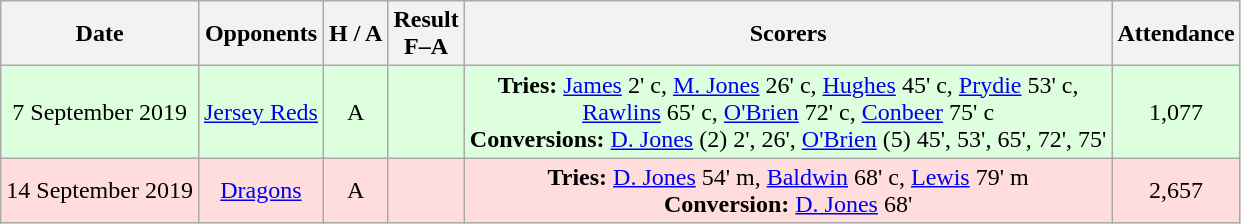<table class="wikitable" style="text-align:center">
<tr>
<th>Date</th>
<th>Opponents</th>
<th>H / A</th>
<th>Result<br>F–A</th>
<th>Scorers</th>
<th>Attendance</th>
</tr>
<tr style="background:#ddffdd">
<td>7 September 2019</td>
<td><a href='#'>Jersey Reds</a></td>
<td>A</td>
<td></td>
<td><strong>Tries:</strong> <a href='#'>James</a> 2' c, <a href='#'>M. Jones</a> 26' c, <a href='#'>Hughes</a> 45' c, <a href='#'>Prydie</a> 53' c,<br><a href='#'>Rawlins</a> 65' c, <a href='#'>O'Brien</a> 72' c, <a href='#'>Conbeer</a> 75' c <br><strong>Conversions:</strong> <a href='#'>D. Jones</a> (2) 2', 26', <a href='#'>O'Brien</a> (5) 45', 53', 65', 72', 75'</td>
<td>1,077</td>
</tr>
<tr style="background:#ffdddd">
<td>14 September 2019</td>
<td><a href='#'>Dragons</a></td>
<td>A</td>
<td></td>
<td><strong>Tries:</strong> <a href='#'>D. Jones</a> 54' m, <a href='#'>Baldwin</a> 68' c, <a href='#'>Lewis</a> 79' m <br> <strong>Conversion:</strong> <a href='#'>D. Jones</a> 68'</td>
<td>2,657</td>
</tr>
</table>
